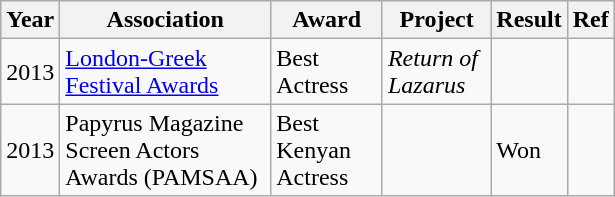<table class= "wikitable sortable" width=410px>
<tr>
<th>Year</th>
<th>Association</th>
<th>Award</th>
<th>Project</th>
<th>Result</th>
<th>Ref</th>
</tr>
<tr>
<td>2013</td>
<td><a href='#'>London-Greek Festival Awards</a></td>
<td>Best Actress</td>
<td><em>Return of Lazarus</em></td>
<td></td>
<td></td>
</tr>
<tr>
<td>2013</td>
<td>Papyrus Magazine Screen Actors Awards (PAMSAA)</td>
<td>Best Kenyan Actress</td>
<td></td>
<td>Won</td>
<td></td>
</tr>
</table>
